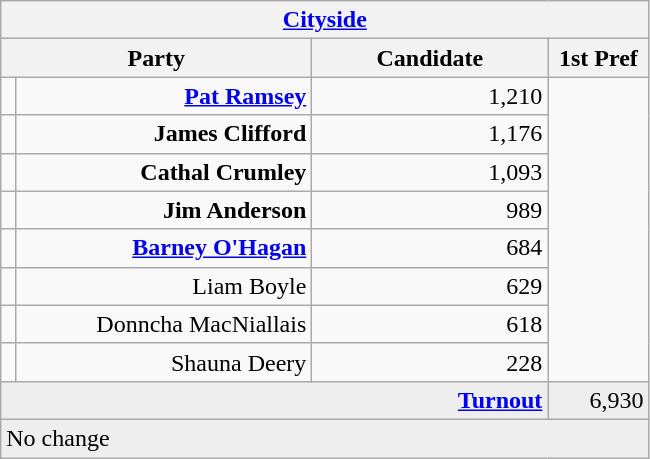<table class="wikitable">
<tr>
<th colspan="4" align="center"><a href='#'>Cityside</a></th>
</tr>
<tr>
<th colspan="2" align="center" width=200>Party</th>
<th width=150>Candidate</th>
<th width=60>1st Pref</th>
</tr>
<tr>
<td></td>
<td align="right"><strong><a href='#'>Pat Ramsey</a></strong></td>
<td align="right">1,210</td>
</tr>
<tr>
<td></td>
<td align="right"><strong>James Clifford</strong></td>
<td align="right">1,176</td>
</tr>
<tr>
<td></td>
<td align="right"><strong>Cathal Crumley</strong></td>
<td align="right">1,093</td>
</tr>
<tr>
<td></td>
<td align="right"><strong>Jim Anderson</strong></td>
<td align="right">989</td>
</tr>
<tr>
<td></td>
<td align="right"><strong><a href='#'>Barney O'Hagan</a></strong></td>
<td align="right">684</td>
</tr>
<tr>
<td></td>
<td align="right">Liam Boyle</td>
<td align="right">629</td>
</tr>
<tr>
<td></td>
<td align="right">Donncha MacNiallais</td>
<td align="right">618</td>
</tr>
<tr>
<td></td>
<td align="right">Shauna Deery</td>
<td align="right">228</td>
</tr>
<tr bgcolor="EEEEEE">
<td colspan=3 align="right"><strong><a href='#'>Turnout</a></strong></td>
<td align="right">6,930</td>
</tr>
<tr>
<td colspan=4 bgcolor="EEEEEE">No change</td>
</tr>
</table>
